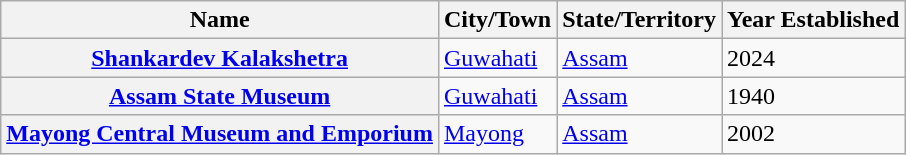<table class="wikitable sortable">
<tr>
<th scope=col>Name</th>
<th scope=col>City/Town</th>
<th scope=col>State/Territory</th>
<th scope=col>Year Established</th>
</tr>
<tr>
<th scope=row><a href='#'>Shankardev Kalakshetra</a></th>
<td><a href='#'>Guwahati</a></td>
<td><a href='#'>Assam</a></td>
<td>2024</td>
</tr>
<tr>
<th scope=row><a href='#'>Assam State Museum</a></th>
<td><a href='#'>Guwahati</a></td>
<td><a href='#'>Assam</a></td>
<td>1940</td>
</tr>
<tr>
<th scope=row><a href='#'>Mayong Central Museum and Emporium</a></th>
<td><a href='#'>Mayong</a></td>
<td><a href='#'>Assam</a></td>
<td>2002</td>
</tr>
</table>
